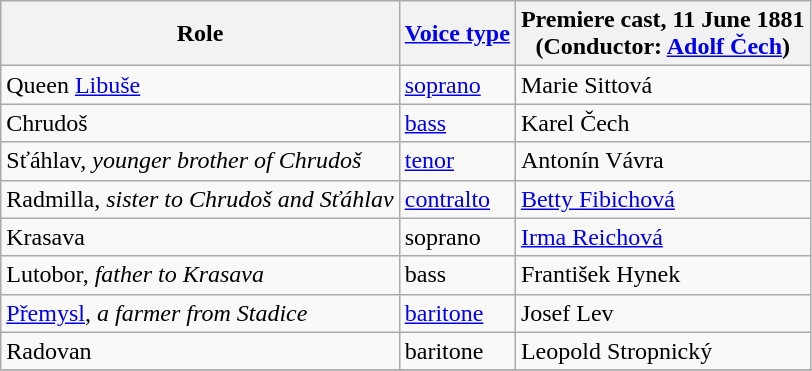<table class="wikitable">
<tr>
<th>Role</th>
<th><a href='#'>Voice type</a></th>
<th>Premiere cast, 11 June 1881<br>(Conductor: <a href='#'>Adolf Čech</a>)</th>
</tr>
<tr>
<td>Queen <a href='#'>Libuše</a></td>
<td><a href='#'>soprano</a></td>
<td>Marie Sittová</td>
</tr>
<tr>
<td>Chrudoš</td>
<td><a href='#'>bass</a></td>
<td>Karel Čech</td>
</tr>
<tr>
<td>Sťáhlav, <em>younger brother of Chrudoš</em></td>
<td><a href='#'>tenor</a></td>
<td>Antonín Vávra</td>
</tr>
<tr>
<td>Radmilla, <em>sister to Chrudoš and Sťáhlav</em></td>
<td><a href='#'>contralto</a></td>
<td><a href='#'>Betty Fibichová</a></td>
</tr>
<tr>
<td>Krasava</td>
<td>soprano</td>
<td><a href='#'>Irma Reichová</a></td>
</tr>
<tr>
<td>Lutobor, <em>father to Krasava</em></td>
<td>bass</td>
<td>František Hynek</td>
</tr>
<tr>
<td><a href='#'>Přemysl</a>, <em>a farmer from Stadice</em></td>
<td><a href='#'>baritone</a></td>
<td>Josef Lev</td>
</tr>
<tr>
<td>Radovan</td>
<td>baritone</td>
<td>Leopold Stropnický</td>
</tr>
<tr>
</tr>
</table>
